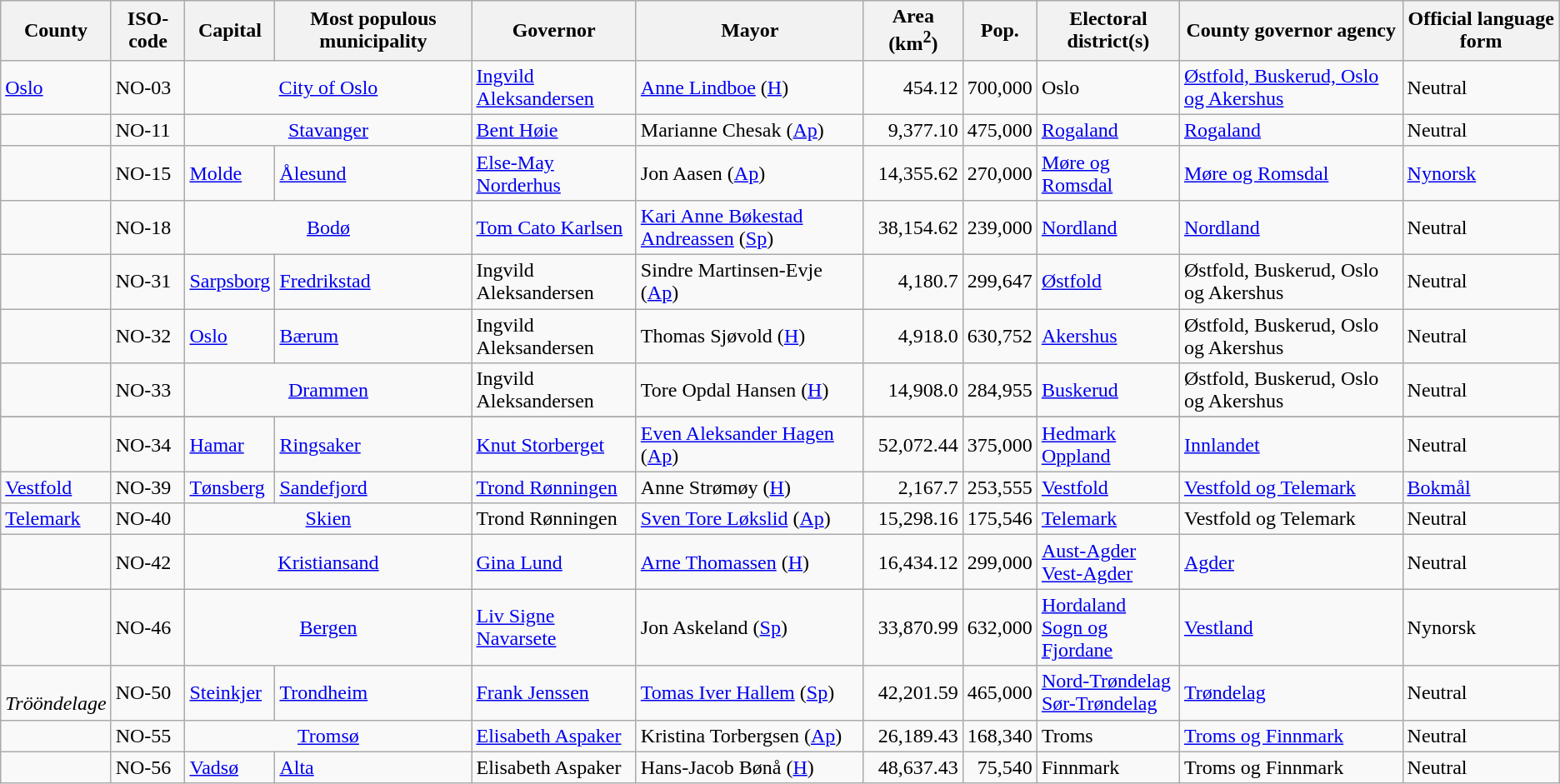<table class="wikitable sortable">
<tr>
<th scope="col">County</th>
<th scope="col">ISO-code</th>
<th scope="col">Capital</th>
<th scope="col">Most populous municipality</th>
<th scope="col">Governor</th>
<th scope="col">Mayor</th>
<th scope="col">Area (km<sup>2</sup>)</th>
<th scope="col">Pop.</th>
<th scope="col">Electoral district(s)</th>
<th>County governor agency</th>
<th scope="col">Official language form</th>
</tr>
<tr>
<td> <a href='#'>Oslo</a></td>
<td scope="row">NO-03</td>
<td colspan="2" style="text-align:center"><a href='#'>City of Oslo</a></td>
<td><a href='#'>Ingvild Aleksandersen</a></td>
<td><a href='#'>Anne Lindboe</a> (<a href='#'>H</a>)</td>
<td style="text-align:right">454.12</td>
<td style="text-align:right">700,000</td>
<td>Oslo</td>
<td><a href='#'>Østfold, Buskerud, Oslo og Akershus</a></td>
<td>Neutral</td>
</tr>
<tr>
<td></td>
<td scope="row">NO-11</td>
<td colspan="2" style="text-align:center"><a href='#'>Stavanger</a></td>
<td><a href='#'>Bent Høie</a></td>
<td>Marianne Chesak (<a href='#'>Ap</a>)</td>
<td style="text-align:right">9,377.10</td>
<td style="text-align:right">475,000</td>
<td><a href='#'>Rogaland</a></td>
<td><a href='#'>Rogaland</a></td>
<td>Neutral</td>
</tr>
<tr>
<td></td>
<td scope="row">NO-15</td>
<td><a href='#'>Molde</a></td>
<td><a href='#'>Ålesund</a></td>
<td><a href='#'>Else-May Norderhus</a></td>
<td>Jon Aasen (<a href='#'>Ap</a>)</td>
<td style="text-align:right">14,355.62</td>
<td style="text-align:right">270,000</td>
<td><a href='#'>Møre og Romsdal</a></td>
<td><a href='#'>Møre og Romsdal</a></td>
<td><a href='#'>Nynorsk</a></td>
</tr>
<tr>
<td></td>
<td scope="row">NO-18</td>
<td colspan="2" style="text-align:center"><a href='#'>Bodø</a></td>
<td><a href='#'>Tom Cato Karlsen</a></td>
<td><a href='#'>Kari Anne Bøkestad Andreassen</a> (<a href='#'>Sp</a>)</td>
<td style="text-align:right">38,154.62</td>
<td style="text-align:right">239,000</td>
<td><a href='#'>Nordland</a></td>
<td><a href='#'>Nordland</a></td>
<td>Neutral</td>
</tr>
<tr>
<td></td>
<td>NO-31</td>
<td><a href='#'>Sarpsborg</a></td>
<td><a href='#'>Fredrikstad</a></td>
<td>Ingvild Aleksandersen</td>
<td>Sindre Martinsen-Evje (<a href='#'>Ap</a>)</td>
<td style="text-align:right">4,180.7</td>
<td style="text-align:right">299,647</td>
<td><a href='#'>Østfold</a></td>
<td>Østfold, Buskerud, Oslo og Akershus</td>
<td>Neutral</td>
</tr>
<tr>
<td></td>
<td>NO-32</td>
<td><a href='#'>Oslo</a></td>
<td><a href='#'>Bærum</a></td>
<td>Ingvild Aleksandersen</td>
<td>Thomas Sjøvold (<a href='#'>H</a>)</td>
<td style="text-align:right">4,918.0</td>
<td style="text-align:right">630,752</td>
<td><a href='#'>Akershus</a></td>
<td>Østfold, Buskerud, Oslo og Akershus</td>
<td>Neutral</td>
</tr>
<tr>
<td></td>
<td>NO-33</td>
<td colspan="2" style="text-align:center"><a href='#'>Drammen</a></td>
<td>Ingvild Aleksandersen</td>
<td>Tore Opdal Hansen (<a href='#'>H</a>)</td>
<td style="text-align:right">14,908.0</td>
<td style="text-align:right">284,955</td>
<td><a href='#'>Buskerud</a></td>
<td>Østfold, Buskerud, Oslo og Akershus</td>
<td>Neutral</td>
</tr>
<tr>
</tr>
<tr>
<td></td>
<td scope="row">NO-34</td>
<td><a href='#'>Hamar</a></td>
<td><a href='#'>Ringsaker</a></td>
<td><a href='#'>Knut Storberget</a></td>
<td><a href='#'>Even Aleksander Hagen</a> (<a href='#'>Ap</a>)</td>
<td style="text-align:right">52,072.44</td>
<td style="text-align:right">375,000</td>
<td><a href='#'>Hedmark</a><br><a href='#'>Oppland</a></td>
<td><a href='#'>Innlandet</a></td>
<td>Neutral</td>
</tr>
<tr>
<td> <a href='#'>Vestfold</a></td>
<td>NO-39</td>
<td><a href='#'>Tønsberg</a></td>
<td><a href='#'>Sandefjord</a></td>
<td><a href='#'>Trond Rønningen</a></td>
<td>Anne Strømøy (<a href='#'>H</a>)</td>
<td style="text-align:right">2,167.7</td>
<td style="text-align:right">253,555</td>
<td><a href='#'>Vestfold</a></td>
<td><a href='#'>Vestfold og Telemark</a></td>
<td><a href='#'>Bokmål</a></td>
</tr>
<tr>
<td> <a href='#'>Telemark</a></td>
<td>NO-40</td>
<td colspan="2" style="text-align:center"><a href='#'>Skien</a></td>
<td>Trond Rønningen</td>
<td><a href='#'>Sven Tore Løkslid</a> (<a href='#'>Ap</a>)</td>
<td style="text-align:right">15,298.16</td>
<td style="text-align:right">175,546</td>
<td><a href='#'>Telemark</a></td>
<td>Vestfold og Telemark</td>
<td>Neutral</td>
</tr>
<tr>
<td></td>
<td scope="row">NO-42</td>
<td colspan="2" style="text-align:center"><a href='#'>Kristiansand</a></td>
<td><a href='#'>Gina Lund</a></td>
<td><a href='#'>Arne Thomassen</a> (<a href='#'>H</a>)</td>
<td style="text-align:right">16,434.12</td>
<td style="text-align:right">299,000</td>
<td><a href='#'>Aust-Agder</a><br><a href='#'>Vest-Agder</a></td>
<td><a href='#'>Agder</a></td>
<td>Neutral</td>
</tr>
<tr>
<td></td>
<td scope="row">NO-46</td>
<td colspan="2" style="text-align:center"><a href='#'>Bergen</a></td>
<td><a href='#'>Liv Signe Navarsete</a></td>
<td>Jon Askeland (<a href='#'>Sp</a>)</td>
<td style="text-align:right">33,870.99</td>
<td style="text-align:right">632,000</td>
<td><a href='#'>Hordaland</a><br><a href='#'>Sogn og Fjordane</a></td>
<td><a href='#'>Vestland</a></td>
<td>Nynorsk</td>
</tr>
<tr>
<td><br><em>Trööndelage</em></td>
<td scope="row">NO-50</td>
<td><a href='#'>Steinkjer</a></td>
<td><a href='#'>Trondheim</a></td>
<td><a href='#'>Frank Jenssen</a></td>
<td><a href='#'>Tomas Iver Hallem</a> (<a href='#'>Sp</a>)</td>
<td style="text-align:right">42,201.59</td>
<td style="text-align:right">465,000</td>
<td><a href='#'>Nord-Trøndelag</a><br><a href='#'>Sør-Trøndelag</a></td>
<td><a href='#'>Trøndelag</a></td>
<td>Neutral</td>
</tr>
<tr>
<td></td>
<td>NO-55</td>
<td colspan="2" style="text-align:center"><a href='#'>Tromsø</a></td>
<td><a href='#'>Elisabeth Aspaker</a></td>
<td>Kristina Torbergsen (<a href='#'>Ap</a>)</td>
<td style="text-align:right">26,189.43</td>
<td style="text-align:right">168,340</td>
<td>Troms</td>
<td><a href='#'>Troms og Finnmark</a></td>
<td>Neutral</td>
</tr>
<tr>
<td></td>
<td>NO-56</td>
<td><a href='#'>Vadsø</a></td>
<td><a href='#'>Alta</a></td>
<td>Elisabeth Aspaker</td>
<td>Hans-Jacob Bønå (<a href='#'>H</a>)</td>
<td style="text-align:right">48,637.43</td>
<td style="text-align:right">75,540</td>
<td>Finnmark</td>
<td>Troms og Finnmark</td>
<td>Neutral</td>
</tr>
</table>
